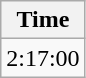<table class="wikitable" border="1" align="upright">
<tr>
<th>Time</th>
</tr>
<tr>
<td>2:17:00</td>
</tr>
</table>
